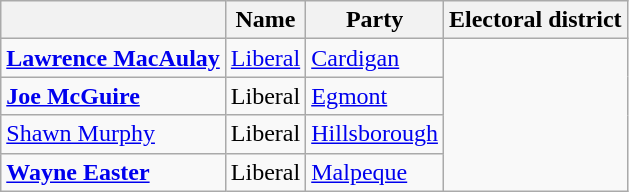<table class="wikitable">
<tr>
<th></th>
<th>Name</th>
<th>Party</th>
<th>Electoral district</th>
</tr>
<tr>
<td><strong><a href='#'>Lawrence MacAulay</a></strong></td>
<td><a href='#'>Liberal</a></td>
<td><a href='#'>Cardigan</a></td>
</tr>
<tr>
<td><strong><a href='#'>Joe McGuire</a></strong></td>
<td>Liberal</td>
<td><a href='#'>Egmont</a></td>
</tr>
<tr>
<td><a href='#'>Shawn Murphy</a></td>
<td>Liberal</td>
<td><a href='#'>Hillsborough</a></td>
</tr>
<tr>
<td><strong><a href='#'>Wayne Easter</a></strong></td>
<td>Liberal</td>
<td><a href='#'>Malpeque</a></td>
</tr>
</table>
